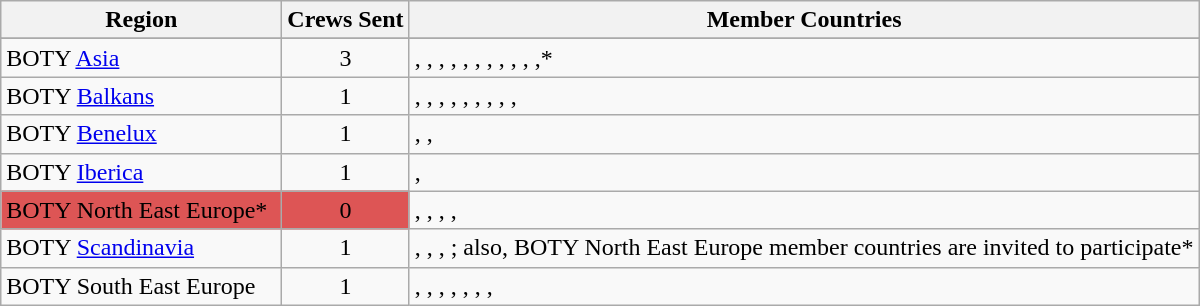<table class="wikitable">
<tr>
<th width="180px">Region</th>
<th>Crews Sent</th>
<th>Member Countries</th>
</tr>
<tr>
</tr>
<tr>
<td>BOTY <a href='#'>Asia</a></td>
<td align="center">3</td>
<td>, , , , , , , , , , ,*</td>
</tr>
<tr>
<td>BOTY <a href='#'>Balkans</a></td>
<td align="center">1</td>
<td>, , , , , , , , , </td>
</tr>
<tr>
<td>BOTY <a href='#'>Benelux</a></td>
<td align="center">1</td>
<td>, , </td>
</tr>
<tr>
<td>BOTY <a href='#'>Iberica</a></td>
<td align="center">1</td>
<td>, </td>
</tr>
<tr>
<td style="background:#dd5555;">BOTY North East Europe*</td>
<td style="background:#dd5555;" align="center">0</td>
<td>, , , ,</td>
</tr>
<tr>
<td>BOTY <a href='#'>Scandinavia</a></td>
<td align="center">1</td>
<td>, , , ; also, BOTY North East Europe member countries are invited to participate*</td>
</tr>
<tr>
<td>BOTY South East Europe</td>
<td align="center">1</td>
<td>, , , , , , , </td>
</tr>
</table>
